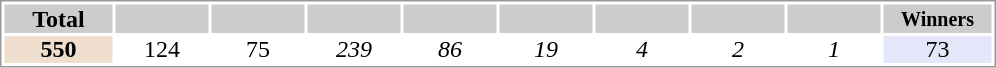<table style="border: 1px solid #999; background-color:#FFFFFF; line-height:16px; text-align:center">
<tr>
<th width="70" style="background-color: #ccc;">Total</th>
<th width="60" style="background-color: #ccc;"><small></small></th>
<th width="60" style="background-color: #ccc;"><small></small></th>
<th width="60" style="background-color: #ccc;"><small><em></em></small></th>
<th width="60" style="background-color: #ccc;"><small><em></em></small></th>
<th width="60" style="background-color: #ccc;"><small><em></em></small></th>
<th width="60" style="background-color: #ccc;"><small><em></em></small></th>
<th width="60" style="background-color: #ccc;"><small><em></em></small></th>
<th width="60" style="background-color: #ccc;"><small><em></em></small></th>
<th width="70" style="background-color: #ccc;"><small>Winners</small></th>
</tr>
<tr>
<td bgcolor="#EFDECD"><strong>550</strong></td>
<td>124</td>
<td>75</td>
<td><em>239</em></td>
<td><em>86</em></td>
<td><em>19</em></td>
<td><em>4</em></td>
<td><em>2</em></td>
<td><em>1</em></td>
<td bgcolor="#E6E6FA">73</td>
</tr>
</table>
